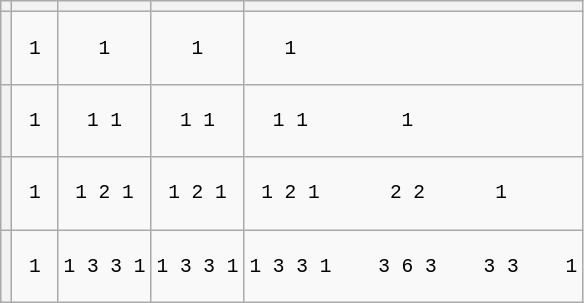<table class="wikitable">
<tr>
<th></th>
<th></th>
<th></th>
<th></th>
<th></th>
</tr>
<tr>
<th></th>
<td><pre> 1 </pre></td>
<td><pre>   1</pre></td>
<td><pre>   1</pre></td>
<td><pre>   1</pre></td>
</tr>
<tr>
<th></th>
<td><pre> 1 </pre></td>
<td><pre>  1 1</pre></td>
<td><pre>  1 1<br></td>
<td><pre>  1 1        1<br></td>
</tr>
<tr>
<th></th>
<td><pre> 1 </pre></td>
<td><pre> 1 2 1</pre></td>
<td><pre> 1 2 1<br></td>
<td><pre> 1 2 1      2 2      1<br></td>
</tr>
<tr>
<th></th>
<td><pre> 1 </pre></td>
<td><pre>1 3 3 1</pre></td>
<td><pre>1 3 3 1<br></td>
<td><pre>1 3 3 1    3 6 3    3 3    1<br></td>
</tr>
</table>
